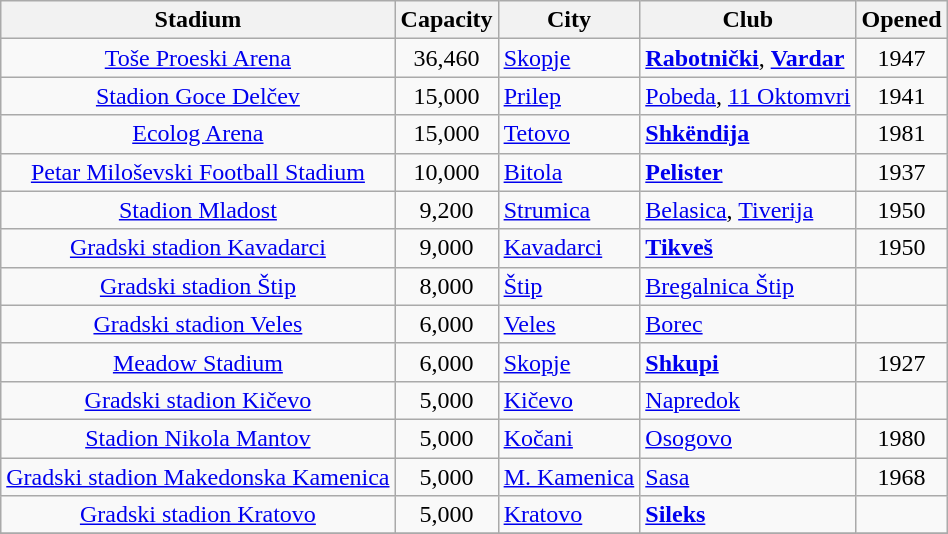<table class="wikitable sortable">
<tr>
<th>Stadium</th>
<th>Capacity</th>
<th>City</th>
<th>Club</th>
<th>Opened</th>
</tr>
<tr>
<td style="text-align:center;"><a href='#'>Toše Proeski Arena</a></td>
<td style="text-align:center;">36,460</td>
<td><a href='#'>Skopje</a></td>
<td><strong><a href='#'>Rabotnički</a></strong>, <strong><a href='#'>Vardar</a></strong></td>
<td style="text-align:center;">1947</td>
</tr>
<tr>
<td style="text-align:center;"><a href='#'>Stadion Goce Delčev</a></td>
<td style="text-align:center;">15,000</td>
<td><a href='#'>Prilep</a></td>
<td><a href='#'>Pobeda</a>, <a href='#'>11 Oktomvri</a></td>
<td style="text-align:center;">1941</td>
</tr>
<tr>
<td style="text-align:center;"><a href='#'>Ecolog Arena</a></td>
<td style="text-align:center;">15,000</td>
<td><a href='#'>Tetovo</a></td>
<td><strong><a href='#'>Shkëndija</a></strong></td>
<td style="text-align:center;">1981</td>
</tr>
<tr>
<td style="text-align:center;"><a href='#'>Petar Miloševski Football Stadium</a></td>
<td style="text-align:center;">10,000</td>
<td><a href='#'>Bitola</a></td>
<td><strong><a href='#'>Pelister</a></strong></td>
<td style="text-align:center;">1937</td>
</tr>
<tr>
<td style="text-align:center;"><a href='#'>Stadion Mladost</a></td>
<td style="text-align:center;">9,200</td>
<td><a href='#'>Strumica</a></td>
<td><a href='#'>Belasica</a>, <a href='#'>Tiverija</a></td>
<td style="text-align:center;">1950</td>
</tr>
<tr>
<td style="text-align:center;"><a href='#'>Gradski stadion Kavadarci</a></td>
<td style="text-align:center;">9,000</td>
<td><a href='#'>Kavadarci</a></td>
<td><strong><a href='#'>Tikveš</a></strong></td>
<td style="text-align:center;">1950</td>
</tr>
<tr>
<td style="text-align:center;"><a href='#'>Gradski stadion Štip</a></td>
<td style="text-align:center;">8,000</td>
<td><a href='#'>Štip</a></td>
<td><a href='#'>Bregalnica Štip</a></td>
<td style="text-align:center;"></td>
</tr>
<tr>
<td style="text-align:center;"><a href='#'>Gradski stadion Veles</a></td>
<td style="text-align:center;">6,000</td>
<td><a href='#'>Veles</a></td>
<td><a href='#'>Borec</a></td>
<td style="text-align:center;"></td>
</tr>
<tr>
<td style="text-align:center;"><a href='#'>Meadow Stadium</a></td>
<td style="text-align:center;">6,000</td>
<td><a href='#'>Skopje</a></td>
<td><strong><a href='#'>Shkupi</a></strong></td>
<td style="text-align:center;">1927</td>
</tr>
<tr>
<td style="text-align:center;"><a href='#'>Gradski stadion Kičevo</a></td>
<td style="text-align:center;">5,000</td>
<td><a href='#'>Kičevo</a></td>
<td><a href='#'>Napredok</a></td>
<td style="text-align:center;"></td>
</tr>
<tr>
<td style="text-align:center;"><a href='#'>Stadion Nikola Mantov</a></td>
<td style="text-align:center;">5,000</td>
<td><a href='#'>Kočani</a></td>
<td><a href='#'>Osogovo</a></td>
<td style="text-align:center;">1980</td>
</tr>
<tr>
<td style="text-align:center;"><a href='#'>Gradski stadion Makedonska Kamenica</a></td>
<td style="text-align:center;">5,000</td>
<td><a href='#'>M. Kamenica</a></td>
<td><a href='#'>Sasa</a></td>
<td style="text-align:center;">1968</td>
</tr>
<tr>
<td style="text-align:center;"><a href='#'>Gradski stadion Kratovo</a></td>
<td style="text-align:center;">5,000</td>
<td><a href='#'>Kratovo</a></td>
<td><strong><a href='#'>Sileks</a></strong></td>
<td style="text-align:center;"></td>
</tr>
<tr>
</tr>
</table>
